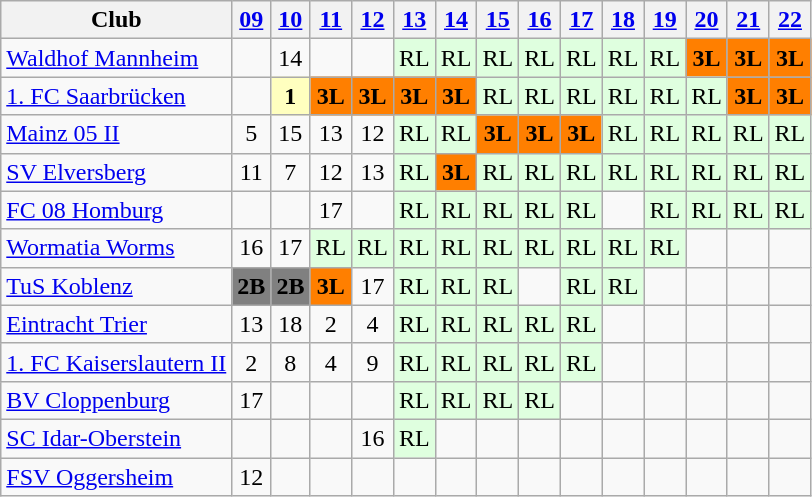<table class="wikitable" style="text-align: center;">
<tr>
<th>Club</th>
<th><a href='#'>09</a></th>
<th><a href='#'>10</a></th>
<th><a href='#'>11</a></th>
<th><a href='#'>12</a></th>
<th><a href='#'>13</a></th>
<th><a href='#'>14</a></th>
<th><a href='#'>15</a></th>
<th><a href='#'>16</a></th>
<th><a href='#'>17</a></th>
<th><a href='#'>18</a></th>
<th><a href='#'>19</a></th>
<th><a href='#'>20</a></th>
<th><a href='#'>21</a></th>
<th><a href='#'>22</a></th>
</tr>
<tr align="center">
<td align="left"><a href='#'>Waldhof Mannheim</a></td>
<td></td>
<td>14</td>
<td></td>
<td></td>
<td style="background:#dfffdf">RL</td>
<td style="background:#dfffdf">RL</td>
<td style="background:#dfffdf">RL</td>
<td style="background:#dfffdf">RL</td>
<td style="background:#dfffdf">RL</td>
<td style="background:#dfffdf">RL</td>
<td style="background:#dfffdf">RL</td>
<td style="background:#FF7F00"><strong>3L</strong></td>
<td style="background:#FF7F00"><strong>3L</strong></td>
<td style="background:#FF7F00"><strong>3L</strong></td>
</tr>
<tr align="center">
<td align="left"><a href='#'>1. FC Saarbrücken</a></td>
<td></td>
<td style="background:#ffffbf"><strong>1</strong></td>
<td style="background:#FF7F00"><strong>3L</strong></td>
<td style="background:#FF7F00"><strong>3L</strong></td>
<td style="background:#FF7F00"><strong>3L</strong></td>
<td style="background:#FF7F00"><strong>3L</strong></td>
<td style="background:#dfffdf">RL</td>
<td style="background:#dfffdf">RL</td>
<td style="background:#dfffdf">RL</td>
<td style="background:#dfffdf">RL</td>
<td style="background:#dfffdf">RL</td>
<td style="background:#dfffdf">RL</td>
<td style="background:#FF7F00"><strong>3L</strong></td>
<td style="background:#FF7F00"><strong>3L</strong></td>
</tr>
<tr align="center">
<td align="left"><a href='#'>Mainz 05 II</a></td>
<td>5</td>
<td>15</td>
<td>13</td>
<td>12</td>
<td style="background:#dfffdf">RL</td>
<td style="background:#dfffdf">RL</td>
<td style="background:#FF7F00"><strong>3L</strong></td>
<td style="background:#FF7F00"><strong>3L</strong></td>
<td style="background:#FF7F00"><strong>3L</strong></td>
<td style="background:#dfffdf">RL</td>
<td style="background:#dfffdf">RL</td>
<td style="background:#dfffdf">RL</td>
<td style="background:#dfffdf">RL</td>
<td style="background:#dfffdf">RL</td>
</tr>
<tr align="center">
<td align="left"><a href='#'>SV Elversberg</a></td>
<td>11</td>
<td>7</td>
<td>12</td>
<td>13</td>
<td style="background:#dfffdf">RL</td>
<td style="background:#FF7F00"><strong>3L</strong></td>
<td style="background:#dfffdf">RL</td>
<td style="background:#dfffdf">RL</td>
<td style="background:#dfffdf">RL</td>
<td style="background:#dfffdf">RL</td>
<td style="background:#dfffdf">RL</td>
<td style="background:#dfffdf">RL</td>
<td style="background:#dfffdf">RL</td>
<td style="background:#dfffdf">RL</td>
</tr>
<tr align="center">
<td align="left"><a href='#'>FC 08 Homburg</a></td>
<td></td>
<td></td>
<td>17</td>
<td></td>
<td style="background:#dfffdf">RL</td>
<td style="background:#dfffdf">RL</td>
<td style="background:#dfffdf">RL</td>
<td style="background:#dfffdf">RL</td>
<td style="background:#dfffdf">RL</td>
<td></td>
<td style="background:#dfffdf">RL</td>
<td style="background:#dfffdf">RL</td>
<td style="background:#dfffdf">RL</td>
<td style="background:#dfffdf">RL</td>
</tr>
<tr align="center">
<td align="left"><a href='#'>Wormatia Worms</a></td>
<td>16</td>
<td>17</td>
<td style="background:#dfffdf">RL</td>
<td style="background:#dfffdf">RL</td>
<td style="background:#dfffdf">RL</td>
<td style="background:#dfffdf">RL</td>
<td style="background:#dfffdf">RL</td>
<td style="background:#dfffdf">RL</td>
<td style="background:#dfffdf">RL</td>
<td style="background:#dfffdf">RL</td>
<td style="background:#dfffdf">RL</td>
<td></td>
<td></td>
<td></td>
</tr>
<tr align="center">
<td align="left"><a href='#'>TuS Koblenz</a></td>
<td style="background:#808080"><strong>2B</strong></td>
<td style="background:#808080"><strong>2B</strong></td>
<td style="background:#FF7F00"><strong>3L</strong></td>
<td>17</td>
<td style="background:#dfffdf">RL</td>
<td style="background:#dfffdf">RL</td>
<td style="background:#dfffdf">RL</td>
<td></td>
<td style="background:#dfffdf">RL</td>
<td style="background:#dfffdf">RL</td>
<td></td>
<td></td>
<td></td>
<td></td>
</tr>
<tr align="center">
<td align="left"><a href='#'>Eintracht Trier</a></td>
<td>13</td>
<td>18</td>
<td>2</td>
<td>4</td>
<td style="background:#dfffdf">RL</td>
<td style="background:#dfffdf">RL</td>
<td style="background:#dfffdf">RL</td>
<td style="background:#dfffdf">RL</td>
<td style="background:#dfffdf">RL</td>
<td></td>
<td></td>
<td></td>
<td></td>
<td></td>
</tr>
<tr align="center">
<td align="left"><a href='#'>1. FC Kaiserslautern II</a></td>
<td>2</td>
<td>8</td>
<td>4</td>
<td>9</td>
<td style="background:#dfffdf">RL</td>
<td style="background:#dfffdf">RL</td>
<td style="background:#dfffdf">RL</td>
<td style="background:#dfffdf">RL</td>
<td style="background:#dfffdf">RL</td>
<td></td>
<td></td>
<td></td>
<td></td>
<td></td>
</tr>
<tr align="center">
<td align="left"><a href='#'>BV Cloppenburg</a></td>
<td>17</td>
<td></td>
<td></td>
<td></td>
<td style="background:#dfffdf">RL</td>
<td style="background:#dfffdf">RL</td>
<td style="background:#dfffdf">RL</td>
<td style="background:#dfffdf">RL</td>
<td></td>
<td></td>
<td></td>
<td></td>
<td></td>
<td></td>
</tr>
<tr align="center">
<td align="left"><a href='#'>SC Idar-Oberstein</a></td>
<td></td>
<td></td>
<td></td>
<td>16</td>
<td style="background:#dfffdf">RL</td>
<td></td>
<td></td>
<td></td>
<td></td>
<td></td>
<td></td>
<td></td>
<td></td>
<td></td>
</tr>
<tr align="center">
<td align="left"><a href='#'>FSV Oggersheim</a></td>
<td>12</td>
<td></td>
<td></td>
<td></td>
<td></td>
<td></td>
<td></td>
<td></td>
<td></td>
<td></td>
<td></td>
<td></td>
<td></td>
<td></td>
</tr>
</table>
